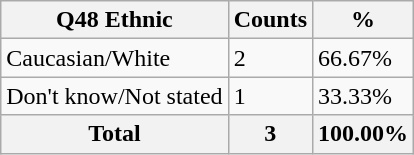<table class="wikitable sortable">
<tr>
<th>Q48 Ethnic</th>
<th>Counts</th>
<th>%</th>
</tr>
<tr>
<td>Caucasian/White</td>
<td>2</td>
<td>66.67%</td>
</tr>
<tr>
<td>Don't know/Not stated</td>
<td>1</td>
<td>33.33%</td>
</tr>
<tr>
<th>Total</th>
<th>3</th>
<th>100.00%</th>
</tr>
</table>
